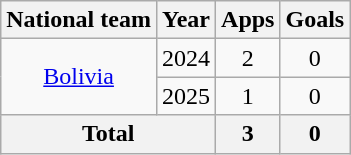<table class="wikitable" style="text-align:center">
<tr>
<th>National team</th>
<th>Year</th>
<th>Apps</th>
<th>Goals</th>
</tr>
<tr>
<td rowspan="2"><a href='#'>Bolivia</a></td>
<td>2024</td>
<td>2</td>
<td>0</td>
</tr>
<tr>
<td>2025</td>
<td>1</td>
<td>0</td>
</tr>
<tr>
<th colspan="2">Total</th>
<th>3</th>
<th>0</th>
</tr>
</table>
